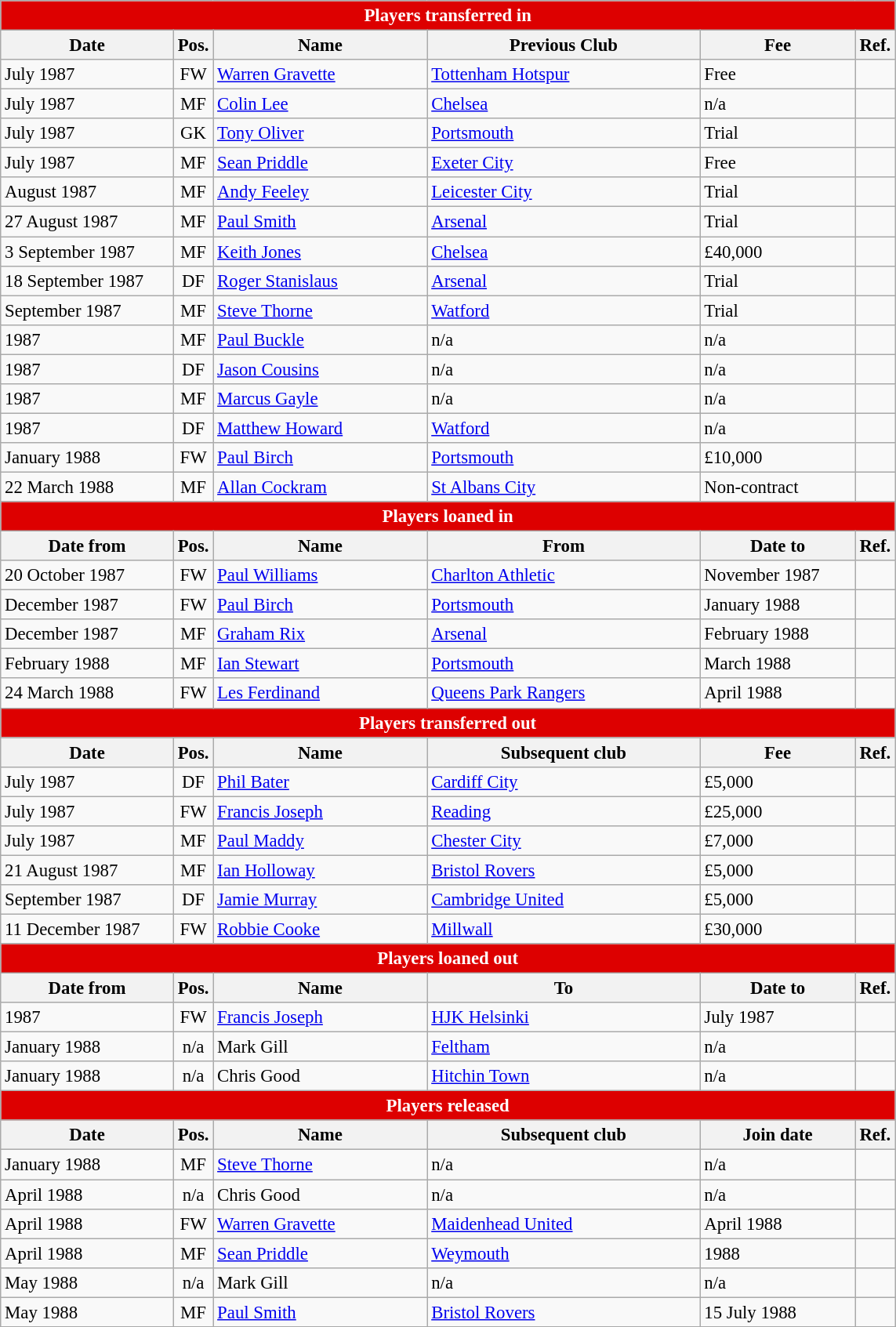<table class="wikitable" style="font-size:95%;" cellpadding="1">
<tr>
<th colspan="6" style="background:#d00; color:white; text-align:center;">Players transferred in</th>
</tr>
<tr>
<th style="width:140px;">Date</th>
<th style="width:25px;">Pos.</th>
<th style="width:175px;">Name</th>
<th style="width:225px;">Previous Club</th>
<th style="width:125px;">Fee</th>
<th style="width:25px;">Ref.</th>
</tr>
<tr>
<td>July 1987</td>
<td style="text-align:center;">FW</td>
<td> <a href='#'>Warren Gravette</a></td>
<td> <a href='#'>Tottenham Hotspur</a></td>
<td>Free</td>
<td></td>
</tr>
<tr>
<td>July 1987</td>
<td style="text-align:center;">MF</td>
<td> <a href='#'>Colin Lee</a></td>
<td> <a href='#'>Chelsea</a></td>
<td>n/a</td>
<td></td>
</tr>
<tr>
<td>July 1987</td>
<td style="text-align:center;">GK</td>
<td> <a href='#'>Tony Oliver</a></td>
<td> <a href='#'>Portsmouth</a></td>
<td>Trial</td>
<td></td>
</tr>
<tr>
<td>July 1987</td>
<td style="text-align:center;">MF</td>
<td> <a href='#'>Sean Priddle</a></td>
<td> <a href='#'>Exeter City</a></td>
<td>Free</td>
<td></td>
</tr>
<tr>
<td>August 1987</td>
<td style="text-align:center;">MF</td>
<td> <a href='#'>Andy Feeley</a></td>
<td> <a href='#'>Leicester City</a></td>
<td>Trial</td>
<td></td>
</tr>
<tr>
<td>27 August 1987</td>
<td style="text-align:center;">MF</td>
<td> <a href='#'>Paul Smith</a></td>
<td> <a href='#'>Arsenal</a></td>
<td>Trial</td>
<td></td>
</tr>
<tr>
<td>3 September 1987</td>
<td style="text-align:center;">MF</td>
<td> <a href='#'>Keith Jones</a></td>
<td> <a href='#'>Chelsea</a></td>
<td>£40,000</td>
<td></td>
</tr>
<tr>
<td>18 September 1987</td>
<td style="text-align:center;">DF</td>
<td> <a href='#'>Roger Stanislaus</a></td>
<td> <a href='#'>Arsenal</a></td>
<td>Trial</td>
<td></td>
</tr>
<tr>
<td>September 1987</td>
<td style="text-align:center;">MF</td>
<td> <a href='#'>Steve Thorne</a></td>
<td> <a href='#'>Watford</a></td>
<td>Trial</td>
<td></td>
</tr>
<tr>
<td>1987</td>
<td style="text-align:center;">MF</td>
<td> <a href='#'>Paul Buckle</a></td>
<td>n/a</td>
<td>n/a</td>
<td></td>
</tr>
<tr>
<td>1987</td>
<td style="text-align:center;">DF</td>
<td> <a href='#'>Jason Cousins</a></td>
<td>n/a</td>
<td>n/a</td>
<td></td>
</tr>
<tr>
<td>1987</td>
<td style="text-align:center;">MF</td>
<td> <a href='#'>Marcus Gayle</a></td>
<td>n/a</td>
<td>n/a</td>
<td></td>
</tr>
<tr>
<td>1987</td>
<td style="text-align:center;">DF</td>
<td> <a href='#'>Matthew Howard</a></td>
<td> <a href='#'>Watford</a></td>
<td>n/a</td>
<td></td>
</tr>
<tr>
<td>January 1988</td>
<td style="text-align:center;">FW</td>
<td> <a href='#'>Paul Birch</a></td>
<td> <a href='#'>Portsmouth</a></td>
<td>£10,000</td>
<td></td>
</tr>
<tr>
<td>22 March 1988</td>
<td style="text-align:center;">MF</td>
<td> <a href='#'>Allan Cockram</a></td>
<td> <a href='#'>St Albans City</a></td>
<td>Non-contract</td>
<td></td>
</tr>
<tr>
<th colspan="6" style="background:#d00; color:white; text-align:center;">Players loaned in</th>
</tr>
<tr>
<th>Date from</th>
<th>Pos.</th>
<th>Name</th>
<th>From</th>
<th>Date to</th>
<th>Ref.</th>
</tr>
<tr>
<td>20 October 1987</td>
<td style="text-align:center;">FW</td>
<td> <a href='#'>Paul Williams</a></td>
<td> <a href='#'>Charlton Athletic</a></td>
<td>November 1987</td>
<td></td>
</tr>
<tr>
<td>December 1987</td>
<td style="text-align:center;">FW</td>
<td> <a href='#'>Paul Birch</a></td>
<td> <a href='#'>Portsmouth</a></td>
<td>January 1988</td>
<td></td>
</tr>
<tr>
<td>December 1987</td>
<td style="text-align:center;">MF</td>
<td> <a href='#'>Graham Rix</a></td>
<td> <a href='#'>Arsenal</a></td>
<td>February 1988</td>
<td></td>
</tr>
<tr>
<td>February 1988</td>
<td style="text-align:center;">MF</td>
<td> <a href='#'>Ian Stewart</a></td>
<td> <a href='#'>Portsmouth</a></td>
<td>March 1988</td>
<td></td>
</tr>
<tr>
<td>24 March 1988</td>
<td style="text-align:center;">FW</td>
<td> <a href='#'>Les Ferdinand</a></td>
<td> <a href='#'>Queens Park Rangers</a></td>
<td>April 1988</td>
<td></td>
</tr>
<tr>
<th colspan="6" style="background:#d00; color:white; text-align:center;">Players transferred out</th>
</tr>
<tr>
<th>Date</th>
<th>Pos.</th>
<th>Name</th>
<th>Subsequent club</th>
<th>Fee</th>
<th>Ref.</th>
</tr>
<tr>
<td>July 1987</td>
<td style="text-align:center;">DF</td>
<td> <a href='#'>Phil Bater</a></td>
<td> <a href='#'>Cardiff City</a></td>
<td>£5,000</td>
<td></td>
</tr>
<tr>
<td>July 1987</td>
<td style="text-align:center;">FW</td>
<td> <a href='#'>Francis Joseph</a></td>
<td> <a href='#'>Reading</a></td>
<td>£25,000</td>
<td></td>
</tr>
<tr>
<td>July 1987</td>
<td style="text-align:center;">MF</td>
<td> <a href='#'>Paul Maddy</a></td>
<td> <a href='#'>Chester City</a></td>
<td>£7,000</td>
<td></td>
</tr>
<tr>
<td>21 August 1987</td>
<td style="text-align:center;">MF</td>
<td> <a href='#'>Ian Holloway</a></td>
<td> <a href='#'>Bristol Rovers</a></td>
<td>£5,000</td>
<td></td>
</tr>
<tr>
<td>September 1987</td>
<td style="text-align:center;">DF</td>
<td> <a href='#'>Jamie Murray</a></td>
<td> <a href='#'>Cambridge United</a></td>
<td>£5,000</td>
<td></td>
</tr>
<tr>
<td>11 December 1987</td>
<td style="text-align:center;">FW</td>
<td> <a href='#'>Robbie Cooke</a></td>
<td> <a href='#'>Millwall</a></td>
<td>£30,000</td>
<td></td>
</tr>
<tr>
<th colspan="6" style="background:#d00; color:white; text-align:center;">Players loaned out</th>
</tr>
<tr>
<th>Date from</th>
<th>Pos.</th>
<th>Name</th>
<th>To</th>
<th>Date to</th>
<th>Ref.</th>
</tr>
<tr>
<td>1987</td>
<td style="text-align:center;">FW</td>
<td> <a href='#'>Francis Joseph</a></td>
<td> <a href='#'>HJK Helsinki</a></td>
<td>July 1987</td>
<td></td>
</tr>
<tr>
<td>January 1988</td>
<td style="text-align:center;">n/a</td>
<td> Mark Gill</td>
<td> <a href='#'>Feltham</a></td>
<td>n/a</td>
<td></td>
</tr>
<tr>
<td>January 1988</td>
<td style="text-align:center;">n/a</td>
<td> Chris Good</td>
<td> <a href='#'>Hitchin Town</a></td>
<td>n/a</td>
<td></td>
</tr>
<tr>
<th colspan="6" style="background:#d00; color:white; text-align:center;">Players released</th>
</tr>
<tr>
<th>Date</th>
<th>Pos.</th>
<th>Name</th>
<th>Subsequent club</th>
<th>Join date</th>
<th>Ref.</th>
</tr>
<tr>
<td>January 1988</td>
<td style="text-align:center;">MF</td>
<td> <a href='#'>Steve Thorne</a></td>
<td>n/a</td>
<td>n/a</td>
<td></td>
</tr>
<tr>
<td>April 1988</td>
<td style="text-align:center;">n/a</td>
<td> Chris Good</td>
<td>n/a</td>
<td>n/a</td>
<td></td>
</tr>
<tr>
<td>April 1988</td>
<td style="text-align:center;">FW</td>
<td> <a href='#'>Warren Gravette</a></td>
<td> <a href='#'>Maidenhead United</a></td>
<td>April 1988</td>
<td></td>
</tr>
<tr>
<td>April 1988</td>
<td style="text-align:center;">MF</td>
<td> <a href='#'>Sean Priddle</a></td>
<td> <a href='#'>Weymouth</a></td>
<td>1988</td>
<td></td>
</tr>
<tr>
<td>May 1988</td>
<td style="text-align:center;">n/a</td>
<td> Mark Gill</td>
<td>n/a</td>
<td>n/a</td>
<td></td>
</tr>
<tr>
<td>May 1988</td>
<td style="text-align:center;">MF</td>
<td> <a href='#'>Paul Smith</a></td>
<td> <a href='#'>Bristol Rovers</a></td>
<td>15 July 1988</td>
<td></td>
</tr>
</table>
